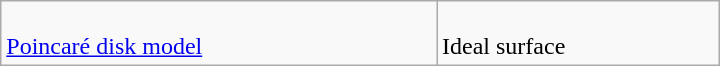<table class=wikitable width=480>
<tr>
<td><br><a href='#'>Poincaré disk model</a></td>
<td><br>Ideal surface</td>
</tr>
</table>
